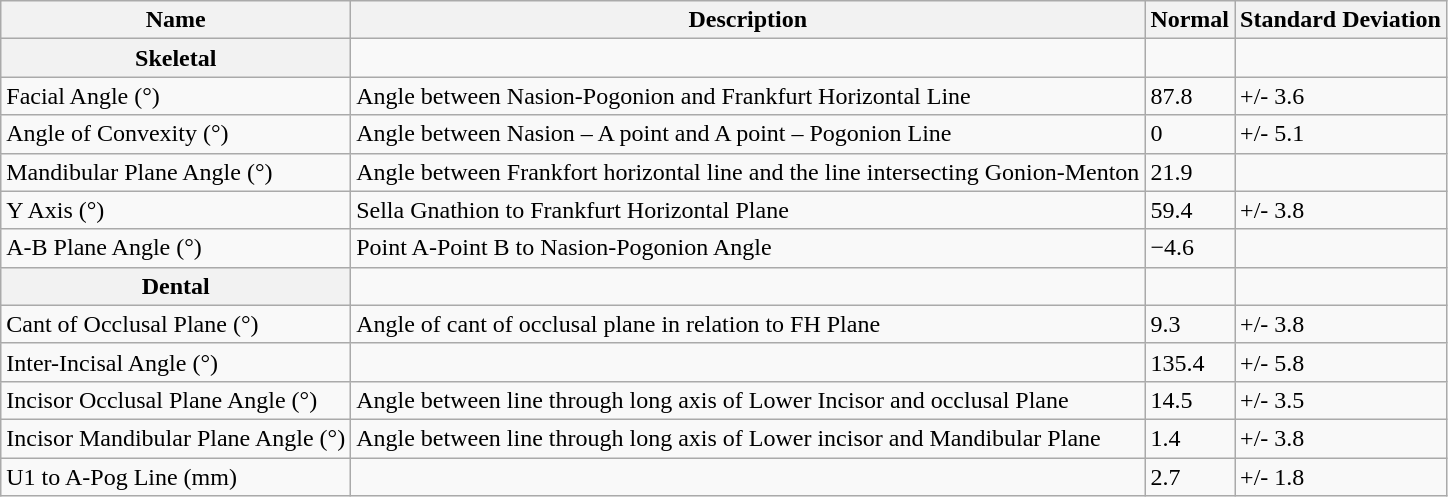<table class="wikitable">
<tr>
<th>Name</th>
<th>Description</th>
<th>Normal</th>
<th>Standard Deviation</th>
</tr>
<tr>
<th><strong>Skeletal</strong></th>
<td></td>
<td></td>
<td></td>
</tr>
<tr>
<td>Facial Angle (°)</td>
<td>Angle between Nasion-Pogonion and Frankfurt Horizontal Line</td>
<td>87.8</td>
<td>+/- 3.6</td>
</tr>
<tr>
<td>Angle of Convexity (°)</td>
<td>Angle between Nasion – A point and A point – Pogonion Line</td>
<td>0</td>
<td>+/- 5.1</td>
</tr>
<tr>
<td>Mandibular Plane Angle (°)</td>
<td>Angle between Frankfort horizontal line and the line intersecting Gonion-Menton</td>
<td>21.9</td>
<td></td>
</tr>
<tr>
<td>Y Axis (°)</td>
<td>Sella Gnathion to Frankfurt Horizontal Plane</td>
<td>59.4</td>
<td>+/- 3.8</td>
</tr>
<tr>
<td>A-B Plane Angle (°)</td>
<td>Point A-Point B to Nasion-Pogonion Angle</td>
<td>−4.6</td>
<td></td>
</tr>
<tr>
<th><strong>Dental</strong></th>
<td></td>
<td></td>
<td></td>
</tr>
<tr>
<td>Cant of Occlusal Plane (°)</td>
<td>Angle of cant of occlusal plane in relation to FH Plane</td>
<td>9.3</td>
<td>+/- 3.8</td>
</tr>
<tr>
<td>Inter-Incisal Angle (°)</td>
<td></td>
<td>135.4</td>
<td>+/- 5.8</td>
</tr>
<tr>
<td>Incisor Occlusal Plane Angle (°)</td>
<td>Angle between line through long axis of Lower Incisor and occlusal Plane</td>
<td>14.5</td>
<td>+/- 3.5</td>
</tr>
<tr>
<td>Incisor Mandibular Plane Angle (°)</td>
<td>Angle between line through long axis of Lower incisor and Mandibular Plane</td>
<td>1.4</td>
<td>+/- 3.8</td>
</tr>
<tr>
<td>U1 to A-Pog Line (mm)</td>
<td></td>
<td>2.7</td>
<td>+/- 1.8</td>
</tr>
</table>
